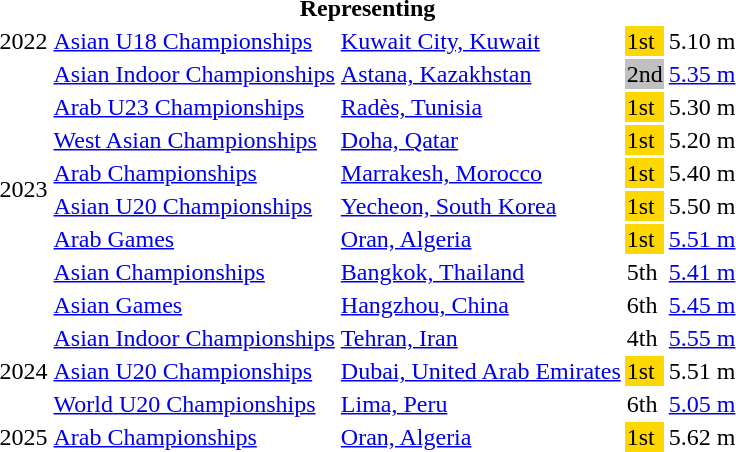<table>
<tr>
<th colspan="5">Representing </th>
</tr>
<tr>
<td>2022</td>
<td><a href='#'>Asian U18 Championships</a></td>
<td><a href='#'>Kuwait City, Kuwait</a></td>
<td bgcolor=gold>1st</td>
<td>5.10 m</td>
</tr>
<tr>
<td rowspan=8>2023</td>
<td><a href='#'>Asian Indoor Championships</a></td>
<td><a href='#'>Astana, Kazakhstan</a></td>
<td bgcolor=silver>2nd</td>
<td><a href='#'>5.35 m</a></td>
</tr>
<tr>
<td><a href='#'>Arab U23 Championships</a></td>
<td><a href='#'>Radès, Tunisia</a></td>
<td bgcolor=gold>1st</td>
<td>5.30 m</td>
</tr>
<tr>
<td><a href='#'>West Asian Championships</a></td>
<td><a href='#'>Doha, Qatar</a></td>
<td bgcolor=gold>1st</td>
<td>5.20 m</td>
</tr>
<tr>
<td><a href='#'>Arab Championships</a></td>
<td><a href='#'>Marrakesh, Morocco</a></td>
<td bgcolor=gold>1st</td>
<td>5.40 m</td>
</tr>
<tr>
<td><a href='#'>Asian U20 Championships</a></td>
<td><a href='#'>Yecheon, South Korea</a></td>
<td bgcolor=gold>1st</td>
<td>5.50 m</td>
</tr>
<tr>
<td><a href='#'>Arab Games</a></td>
<td><a href='#'>Oran, Algeria</a></td>
<td bgcolor=gold>1st</td>
<td><a href='#'>5.51 m</a></td>
</tr>
<tr>
<td><a href='#'>Asian Championships</a></td>
<td><a href='#'>Bangkok, Thailand</a></td>
<td>5th</td>
<td><a href='#'>5.41 m</a></td>
</tr>
<tr>
<td><a href='#'>Asian Games</a></td>
<td><a href='#'>Hangzhou, China</a></td>
<td>6th</td>
<td><a href='#'>5.45 m</a></td>
</tr>
<tr>
<td rowspan=3>2024</td>
<td><a href='#'>Asian Indoor Championships</a></td>
<td><a href='#'>Tehran, Iran</a></td>
<td>4th</td>
<td><a href='#'>5.55 m</a></td>
</tr>
<tr>
<td><a href='#'>Asian U20 Championships</a></td>
<td><a href='#'>Dubai, United Arab Emirates</a></td>
<td bgcolor=gold>1st</td>
<td>5.51 m</td>
</tr>
<tr>
<td><a href='#'>World U20 Championships</a></td>
<td><a href='#'>Lima, Peru</a></td>
<td>6th</td>
<td><a href='#'>5.05 m</a></td>
</tr>
<tr>
<td>2025</td>
<td><a href='#'>Arab Championships</a></td>
<td><a href='#'>Oran, Algeria</a></td>
<td bgcolor=gold>1st</td>
<td>5.62 m</td>
</tr>
</table>
